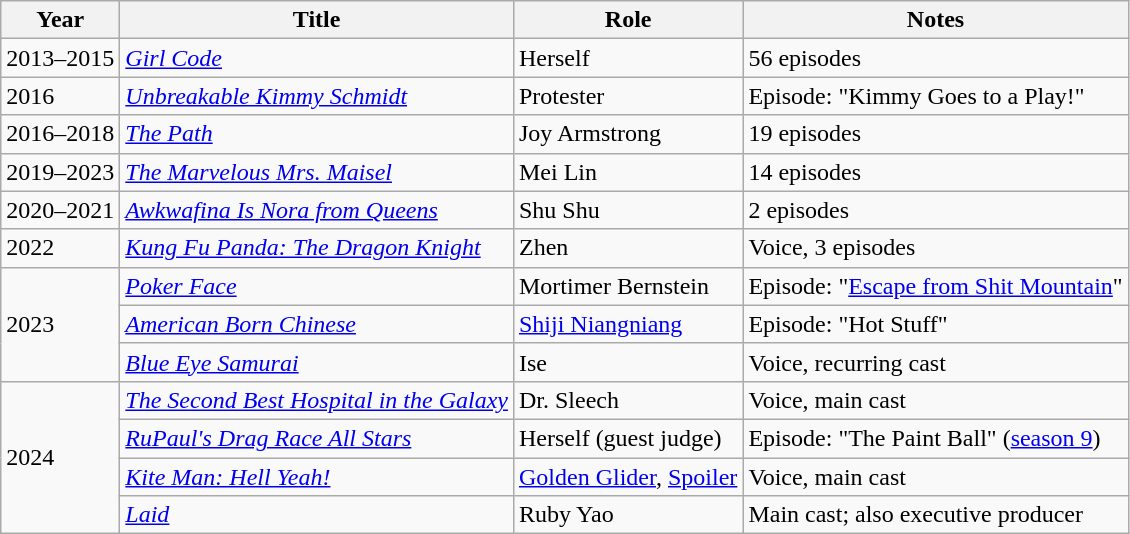<table class="wikitable sortable">
<tr>
<th>Year</th>
<th>Title</th>
<th>Role</th>
<th class="unsortable">Notes</th>
</tr>
<tr>
<td>2013–2015</td>
<td><em><a href='#'>Girl Code</a></em></td>
<td>Herself</td>
<td>56 episodes</td>
</tr>
<tr>
<td>2016</td>
<td><em><a href='#'>Unbreakable Kimmy Schmidt</a></em></td>
<td>Protester</td>
<td>Episode: "Kimmy Goes to a Play!"</td>
</tr>
<tr>
<td>2016–2018</td>
<td><em><a href='#'>The Path</a></em></td>
<td>Joy Armstrong</td>
<td>19 episodes</td>
</tr>
<tr>
<td>2019–2023</td>
<td><em><a href='#'>The Marvelous Mrs. Maisel</a></em></td>
<td>Mei Lin</td>
<td>14 episodes</td>
</tr>
<tr>
<td>2020–2021</td>
<td><em><a href='#'>Awkwafina Is Nora from Queens</a></em></td>
<td>Shu Shu</td>
<td>2 episodes</td>
</tr>
<tr>
<td>2022</td>
<td><em><a href='#'>Kung Fu Panda: The Dragon Knight</a></em></td>
<td>Zhen</td>
<td>Voice, 3 episodes</td>
</tr>
<tr>
<td rowspan="3">2023</td>
<td><em><a href='#'>Poker Face</a></em></td>
<td>Mortimer Bernstein</td>
<td>Episode: "<a href='#'>Escape from Shit Mountain</a>"</td>
</tr>
<tr>
<td><em><a href='#'>American Born Chinese</a></em></td>
<td><a href='#'>Shiji Niangniang</a></td>
<td>Episode: "Hot Stuff"</td>
</tr>
<tr>
<td><em><a href='#'>Blue Eye Samurai</a></em></td>
<td>Ise</td>
<td>Voice, recurring cast</td>
</tr>
<tr>
<td rowspan="4">2024</td>
<td><em><a href='#'>The Second Best Hospital in the Galaxy</a></em></td>
<td>Dr. Sleech</td>
<td>Voice, main cast</td>
</tr>
<tr>
<td><em><a href='#'>RuPaul's Drag Race All Stars</a></em></td>
<td>Herself (guest judge)</td>
<td>Episode: "The Paint Ball" (<a href='#'>season 9</a>)</td>
</tr>
<tr>
<td><em><a href='#'>Kite Man: Hell Yeah!</a></em></td>
<td><a href='#'>Golden Glider</a>, <a href='#'>Spoiler</a></td>
<td>Voice, main cast</td>
</tr>
<tr>
<td><em><a href='#'>Laid</a></em></td>
<td>Ruby Yao</td>
<td>Main cast; also executive producer</td>
</tr>
</table>
